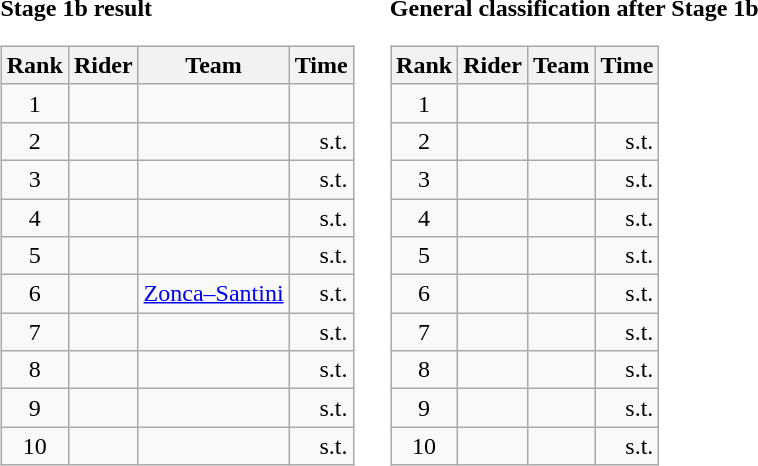<table>
<tr>
<td><strong>Stage 1b result</strong><br><table class="wikitable">
<tr>
<th scope="col">Rank</th>
<th scope="col">Rider</th>
<th scope="col">Team</th>
<th scope="col">Time</th>
</tr>
<tr>
<td style="text-align:center;">1</td>
<td></td>
<td></td>
<td style="text-align:right;"></td>
</tr>
<tr>
<td style="text-align:center;">2</td>
<td></td>
<td></td>
<td style="text-align:right;">s.t.</td>
</tr>
<tr>
<td style="text-align:center;">3</td>
<td></td>
<td></td>
<td style="text-align:right;">s.t.</td>
</tr>
<tr>
<td style="text-align:center;">4</td>
<td></td>
<td></td>
<td style="text-align:right;">s.t.</td>
</tr>
<tr>
<td style="text-align:center;">5</td>
<td></td>
<td></td>
<td style="text-align:right;">s.t.</td>
</tr>
<tr>
<td style="text-align:center;">6</td>
<td></td>
<td><a href='#'>Zonca–Santini</a></td>
<td style="text-align:right;">s.t.</td>
</tr>
<tr>
<td style="text-align:center;">7</td>
<td></td>
<td></td>
<td style="text-align:right;">s.t.</td>
</tr>
<tr>
<td style="text-align:center;">8</td>
<td></td>
<td></td>
<td style="text-align:right;">s.t.</td>
</tr>
<tr>
<td style="text-align:center;">9</td>
<td></td>
<td></td>
<td style="text-align:right;">s.t.</td>
</tr>
<tr>
<td style="text-align:center;">10</td>
<td></td>
<td></td>
<td style="text-align:right;">s.t.</td>
</tr>
</table>
</td>
<td></td>
<td><strong>General classification after Stage 1b</strong><br><table class="wikitable">
<tr>
<th scope="col">Rank</th>
<th scope="col">Rider</th>
<th scope="col">Team</th>
<th scope="col">Time</th>
</tr>
<tr>
<td style="text-align:center;">1</td>
<td></td>
<td></td>
<td style="text-align:right;"></td>
</tr>
<tr>
<td style="text-align:center;">2</td>
<td></td>
<td></td>
<td style="text-align:right;">s.t.</td>
</tr>
<tr>
<td style="text-align:center;">3</td>
<td></td>
<td></td>
<td style="text-align:right;">s.t.</td>
</tr>
<tr>
<td style="text-align:center;">4</td>
<td></td>
<td></td>
<td style="text-align:right;">s.t.</td>
</tr>
<tr>
<td style="text-align:center;">5</td>
<td></td>
<td></td>
<td style="text-align:right;">s.t.</td>
</tr>
<tr>
<td style="text-align:center;">6</td>
<td></td>
<td></td>
<td style="text-align:right;">s.t.</td>
</tr>
<tr>
<td style="text-align:center;">7</td>
<td></td>
<td></td>
<td style="text-align:right;">s.t.</td>
</tr>
<tr>
<td style="text-align:center;">8</td>
<td></td>
<td></td>
<td style="text-align:right;">s.t.</td>
</tr>
<tr>
<td style="text-align:center;">9</td>
<td></td>
<td></td>
<td style="text-align:right;">s.t.</td>
</tr>
<tr>
<td style="text-align:center;">10</td>
<td></td>
<td></td>
<td style="text-align:right;">s.t.</td>
</tr>
</table>
</td>
</tr>
</table>
